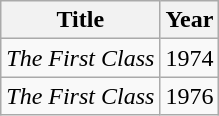<table class="wikitable">
<tr>
<th>Title</th>
<th>Year</th>
</tr>
<tr>
<td><em>The First Class</em></td>
<td>1974</td>
</tr>
<tr>
<td><em>The First Class</em></td>
<td>1976</td>
</tr>
</table>
